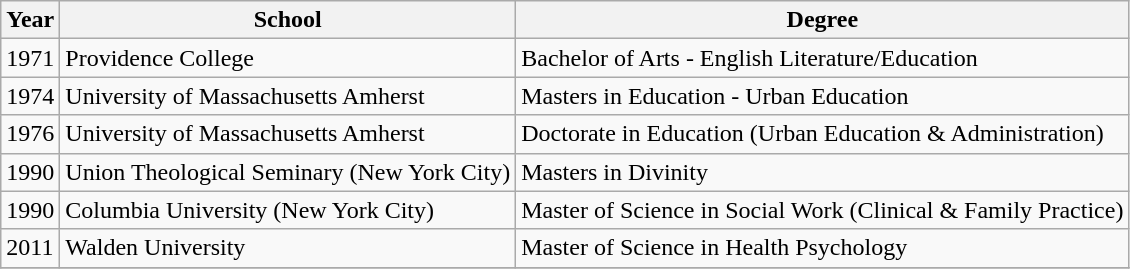<table class="wikitable">
<tr>
<th>Year</th>
<th>School</th>
<th>Degree</th>
</tr>
<tr>
<td>1971</td>
<td>Providence College</td>
<td>Bachelor of Arts - English Literature/Education</td>
</tr>
<tr>
<td>1974</td>
<td>University of Massachusetts Amherst</td>
<td>Masters in Education - Urban Education</td>
</tr>
<tr>
<td>1976</td>
<td>University of Massachusetts Amherst</td>
<td>Doctorate in Education (Urban Education & Administration)</td>
</tr>
<tr>
<td>1990</td>
<td>Union Theological Seminary (New York City)</td>
<td>Masters in Divinity</td>
</tr>
<tr>
<td>1990</td>
<td>Columbia University (New York City)</td>
<td>Master of Science in Social Work (Clinical & Family Practice)</td>
</tr>
<tr>
<td>2011</td>
<td>Walden University</td>
<td>Master of Science in Health Psychology</td>
</tr>
<tr>
</tr>
</table>
